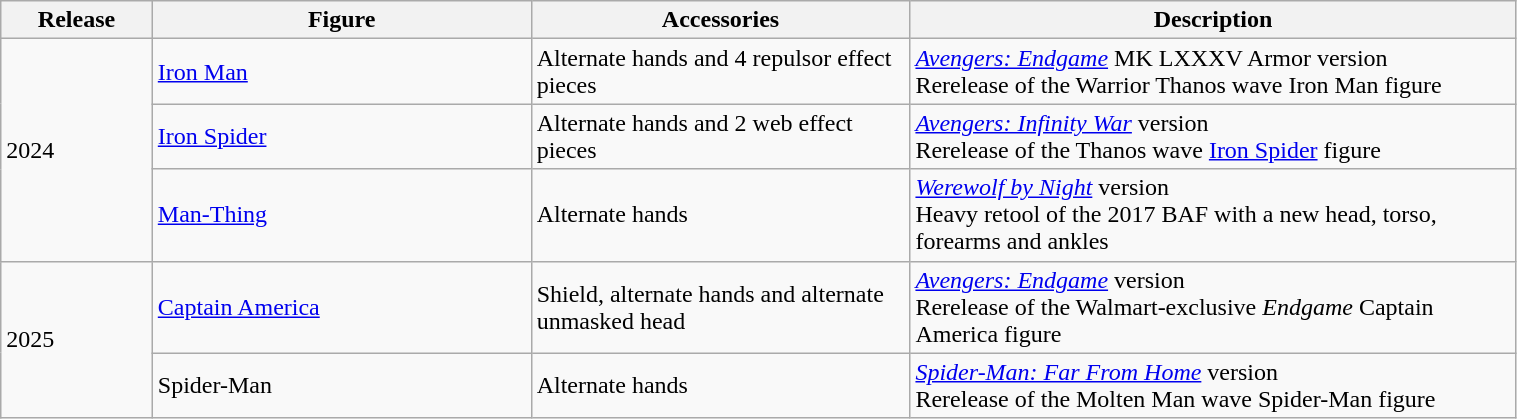<table class="wikitable" style="width:80%;">
<tr>
<th width=10%>Release</th>
<th width=25%>Figure</th>
<th width=25%>Accessories</th>
<th width=40%>Description</th>
</tr>
<tr>
<td rowspan=3>2024</td>
<td><a href='#'>Iron Man</a></td>
<td>Alternate hands and 4 repulsor effect pieces</td>
<td><em><a href='#'>Avengers: Endgame</a></em> MK LXXXV Armor version<br>Rerelease of the Warrior Thanos wave Iron Man figure</td>
</tr>
<tr>
<td><a href='#'>Iron Spider</a></td>
<td>Alternate hands and 2 web effect pieces</td>
<td><em><a href='#'>Avengers: Infinity War</a></em> version<br>Rerelease of the Thanos wave <a href='#'>Iron Spider</a> figure</td>
</tr>
<tr>
<td><a href='#'>Man-Thing</a></td>
<td>Alternate hands</td>
<td><em><a href='#'>Werewolf by Night</a></em> version<br>Heavy retool of the 2017 BAF with a new head, torso, forearms and ankles</td>
</tr>
<tr>
<td rowspan=2>2025</td>
<td><a href='#'>Captain America</a></td>
<td>Shield, alternate hands and alternate unmasked head</td>
<td><em><a href='#'>Avengers: Endgame</a></em> version<br>Rerelease of the Walmart-exclusive <em>Endgame</em> Captain America figure</td>
</tr>
<tr>
<td>Spider-Man</td>
<td>Alternate hands</td>
<td><em><a href='#'>Spider-Man: Far From Home</a></em> version<br>Rerelease of the Molten Man wave Spider-Man figure</td>
</tr>
</table>
